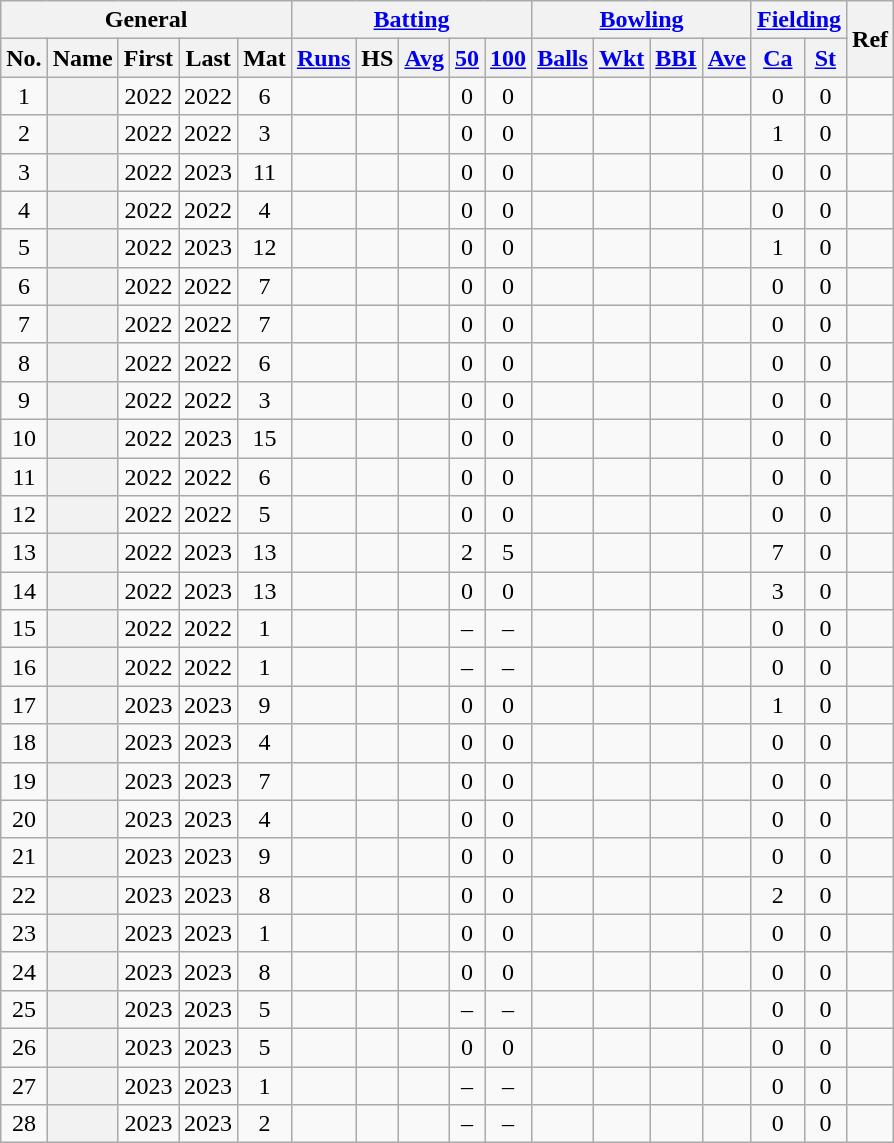<table class="wikitable plainrowheaders sortable">
<tr align="center">
<th scope="col" colspan=5 class="unsortable">General</th>
<th scope="col" colspan=5 class="unsortable"><a href='#'>Batting</a></th>
<th scope="col" colspan=4 class="unsortable"><a href='#'>Bowling</a></th>
<th scope="col" colspan=2 class="unsortable"><a href='#'>Fielding</a></th>
<th scope="col" rowspan=2 class="unsortable">Ref</th>
</tr>
<tr align="center">
<th scope="col">No.</th>
<th scope="col">Name</th>
<th scope="col">First</th>
<th scope="col">Last</th>
<th scope="col">Mat</th>
<th scope="col"><a href='#'>Runs</a></th>
<th scope="col">HS</th>
<th scope="col"><a href='#'>Avg</a></th>
<th scope="col"><a href='#'>50</a></th>
<th scope="col"><a href='#'>100</a></th>
<th scope="col"><a href='#'>Balls</a></th>
<th scope="col"><a href='#'>Wkt</a></th>
<th scope="col"><a href='#'>BBI</a></th>
<th scope="col"><a href='#'>Ave</a></th>
<th scope="col"><a href='#'>Ca</a></th>
<th scope="col"><a href='#'>St</a></th>
</tr>
<tr align="center">
<td>1</td>
<th scope="row"></th>
<td>2022</td>
<td>2022</td>
<td>6</td>
<td></td>
<td></td>
<td></td>
<td>0</td>
<td>0</td>
<td></td>
<td></td>
<td></td>
<td></td>
<td>0</td>
<td>0</td>
<td></td>
</tr>
<tr align="center">
<td>2</td>
<th scope="row"></th>
<td>2022</td>
<td>2022</td>
<td>3</td>
<td></td>
<td></td>
<td></td>
<td>0</td>
<td>0</td>
<td></td>
<td></td>
<td></td>
<td></td>
<td>1</td>
<td>0</td>
<td></td>
</tr>
<tr align="center">
<td>3</td>
<th scope="row"></th>
<td>2022</td>
<td>2023</td>
<td>11</td>
<td></td>
<td></td>
<td></td>
<td>0</td>
<td>0</td>
<td></td>
<td></td>
<td></td>
<td></td>
<td>0</td>
<td>0</td>
<td></td>
</tr>
<tr align="center">
<td>4</td>
<th scope="row"></th>
<td>2022</td>
<td>2022</td>
<td>4</td>
<td></td>
<td></td>
<td></td>
<td>0</td>
<td>0</td>
<td></td>
<td></td>
<td></td>
<td></td>
<td>0</td>
<td>0</td>
<td></td>
</tr>
<tr align="center">
<td>5</td>
<th scope="row"></th>
<td>2022</td>
<td>2023</td>
<td>12</td>
<td></td>
<td></td>
<td></td>
<td>0</td>
<td>0</td>
<td></td>
<td></td>
<td></td>
<td></td>
<td>1</td>
<td>0</td>
<td></td>
</tr>
<tr align="center">
<td>6</td>
<th scope="row"></th>
<td>2022</td>
<td>2022</td>
<td>7</td>
<td></td>
<td></td>
<td></td>
<td>0</td>
<td>0</td>
<td></td>
<td></td>
<td></td>
<td></td>
<td>0</td>
<td>0</td>
<td></td>
</tr>
<tr align="center">
<td>7</td>
<th scope="row"></th>
<td>2022</td>
<td>2022</td>
<td>7</td>
<td></td>
<td></td>
<td></td>
<td>0</td>
<td>0</td>
<td></td>
<td></td>
<td></td>
<td></td>
<td>0</td>
<td>0</td>
<td></td>
</tr>
<tr align="center">
<td>8</td>
<th scope="row"></th>
<td>2022</td>
<td>2022</td>
<td>6</td>
<td></td>
<td></td>
<td></td>
<td>0</td>
<td>0</td>
<td></td>
<td></td>
<td></td>
<td></td>
<td>0</td>
<td>0</td>
<td></td>
</tr>
<tr align="center">
<td>9</td>
<th scope="row"></th>
<td>2022</td>
<td>2022</td>
<td>3</td>
<td></td>
<td></td>
<td></td>
<td>0</td>
<td>0</td>
<td></td>
<td></td>
<td></td>
<td></td>
<td>0</td>
<td>0</td>
<td></td>
</tr>
<tr align="center">
<td>10</td>
<th scope="row"></th>
<td>2022</td>
<td>2023</td>
<td>15</td>
<td></td>
<td></td>
<td></td>
<td>0</td>
<td>0</td>
<td></td>
<td></td>
<td></td>
<td></td>
<td>0</td>
<td>0</td>
<td></td>
</tr>
<tr align="center">
<td>11</td>
<th scope="row"></th>
<td>2022</td>
<td>2022</td>
<td>6</td>
<td></td>
<td></td>
<td></td>
<td>0</td>
<td>0</td>
<td></td>
<td></td>
<td></td>
<td></td>
<td>0</td>
<td>0</td>
<td></td>
</tr>
<tr align="center">
<td>12</td>
<th scope="row"></th>
<td>2022</td>
<td>2022</td>
<td>5</td>
<td></td>
<td></td>
<td></td>
<td>0</td>
<td>0</td>
<td></td>
<td></td>
<td></td>
<td></td>
<td>0</td>
<td>0</td>
<td></td>
</tr>
<tr align="center">
<td>13</td>
<th scope="row"></th>
<td>2022</td>
<td>2023</td>
<td>13</td>
<td></td>
<td></td>
<td></td>
<td>2</td>
<td>5</td>
<td></td>
<td></td>
<td></td>
<td></td>
<td>7</td>
<td>0</td>
<td></td>
</tr>
<tr align="center">
<td>14</td>
<th scope="row"></th>
<td>2022</td>
<td>2023</td>
<td>13</td>
<td></td>
<td></td>
<td></td>
<td>0</td>
<td>0</td>
<td></td>
<td></td>
<td></td>
<td></td>
<td>3</td>
<td>0</td>
<td></td>
</tr>
<tr align="center">
<td>15</td>
<th scope="row"></th>
<td>2022</td>
<td>2022</td>
<td>1</td>
<td></td>
<td></td>
<td></td>
<td>–</td>
<td>–</td>
<td></td>
<td></td>
<td></td>
<td></td>
<td>0</td>
<td>0</td>
<td></td>
</tr>
<tr align="center">
<td>16</td>
<th scope="row"></th>
<td>2022</td>
<td>2022</td>
<td>1</td>
<td></td>
<td></td>
<td></td>
<td>–</td>
<td>–</td>
<td></td>
<td></td>
<td></td>
<td></td>
<td>0</td>
<td>0</td>
<td></td>
</tr>
<tr align="center">
<td>17</td>
<th scope="row"></th>
<td>2023</td>
<td>2023</td>
<td>9</td>
<td></td>
<td></td>
<td></td>
<td>0</td>
<td>0</td>
<td></td>
<td></td>
<td></td>
<td></td>
<td>1</td>
<td>0</td>
<td></td>
</tr>
<tr align="center">
<td>18</td>
<th scope="row"></th>
<td>2023</td>
<td>2023</td>
<td>4</td>
<td></td>
<td></td>
<td></td>
<td>0</td>
<td>0</td>
<td></td>
<td></td>
<td></td>
<td></td>
<td>0</td>
<td>0</td>
<td></td>
</tr>
<tr align="center">
<td>19</td>
<th scope="row"></th>
<td>2023</td>
<td>2023</td>
<td>7</td>
<td></td>
<td></td>
<td></td>
<td>0</td>
<td>0</td>
<td></td>
<td></td>
<td></td>
<td></td>
<td>0</td>
<td>0</td>
<td></td>
</tr>
<tr align="center">
<td>20</td>
<th scope="row"></th>
<td>2023</td>
<td>2023</td>
<td>4</td>
<td></td>
<td></td>
<td></td>
<td>0</td>
<td>0</td>
<td></td>
<td></td>
<td></td>
<td></td>
<td>0</td>
<td>0</td>
<td></td>
</tr>
<tr align="center">
<td>21</td>
<th scope="row"></th>
<td>2023</td>
<td>2023</td>
<td>9</td>
<td></td>
<td></td>
<td></td>
<td>0</td>
<td>0</td>
<td></td>
<td></td>
<td></td>
<td></td>
<td>0</td>
<td>0</td>
<td></td>
</tr>
<tr align="center">
<td>22</td>
<th scope="row"></th>
<td>2023</td>
<td>2023</td>
<td>8</td>
<td></td>
<td></td>
<td></td>
<td>0</td>
<td>0</td>
<td></td>
<td></td>
<td></td>
<td></td>
<td>2</td>
<td>0</td>
<td></td>
</tr>
<tr align="center">
<td>23</td>
<th scope="row"></th>
<td>2023</td>
<td>2023</td>
<td>1</td>
<td></td>
<td></td>
<td></td>
<td>0</td>
<td>0</td>
<td></td>
<td></td>
<td></td>
<td></td>
<td>0</td>
<td>0</td>
<td></td>
</tr>
<tr align="center">
<td>24</td>
<th scope="row"></th>
<td>2023</td>
<td>2023</td>
<td>8</td>
<td></td>
<td></td>
<td></td>
<td>0</td>
<td>0</td>
<td></td>
<td></td>
<td></td>
<td></td>
<td>0</td>
<td>0</td>
<td></td>
</tr>
<tr align="center">
<td>25</td>
<th scope="row"></th>
<td>2023</td>
<td>2023</td>
<td>5</td>
<td></td>
<td></td>
<td></td>
<td>–</td>
<td>–</td>
<td></td>
<td></td>
<td></td>
<td></td>
<td>0</td>
<td>0</td>
<td></td>
</tr>
<tr align="center">
<td>26</td>
<th scope="row"></th>
<td>2023</td>
<td>2023</td>
<td>5</td>
<td></td>
<td></td>
<td></td>
<td>0</td>
<td>0</td>
<td></td>
<td></td>
<td></td>
<td></td>
<td>0</td>
<td>0</td>
<td></td>
</tr>
<tr align="center">
<td>27</td>
<th scope="row"></th>
<td>2023</td>
<td>2023</td>
<td>1</td>
<td></td>
<td></td>
<td></td>
<td>–</td>
<td>–</td>
<td></td>
<td></td>
<td></td>
<td></td>
<td>0</td>
<td>0</td>
<td></td>
</tr>
<tr align="center">
<td>28</td>
<th scope="row"></th>
<td>2023</td>
<td>2023</td>
<td>2</td>
<td></td>
<td></td>
<td></td>
<td>–</td>
<td>–</td>
<td></td>
<td></td>
<td></td>
<td></td>
<td>0</td>
<td>0</td>
<td></td>
</tr>
</table>
